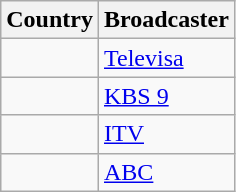<table class="wikitable">
<tr>
<th align=center>Country</th>
<th align=center>Broadcaster</th>
</tr>
<tr>
<td></td>
<td><a href='#'>Televisa</a></td>
</tr>
<tr>
<td></td>
<td><a href='#'>KBS 9</a></td>
</tr>
<tr>
<td></td>
<td><a href='#'>ITV</a></td>
</tr>
<tr>
<td></td>
<td><a href='#'>ABC</a></td>
</tr>
</table>
